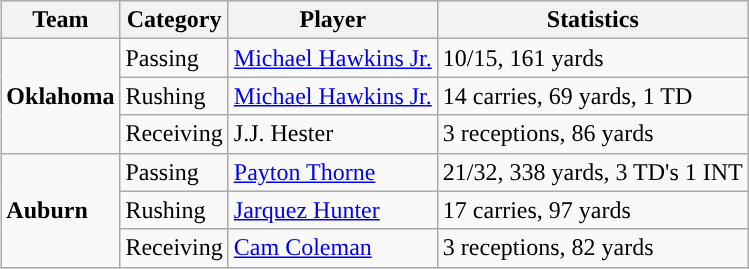<table class="wikitable" style="float: right;">
<tr>
<th>Team</th>
<th>Category</th>
<th>Player</th>
<th>Statistics</th>
</tr>
<tr>
<td rowspan=3><strong>Oklahoma </strong></td>
<td>Passing</td>
<td><a href='#'>Michael Hawkins Jr.</a></td>
<td>10/15, 161 yards</td>
</tr>
<tr>
<td>Rushing</td>
<td><a href='#'>Michael Hawkins Jr.</a></td>
<td>14 carries, 69 yards, 1 TD</td>
</tr>
<tr>
<td>Receiving</td>
<td>J.J. Hester</td>
<td>3 receptions, 86 yards</td>
</tr>
<tr>
<td rowspan=3><strong>Auburn </strong></td>
<td>Passing</td>
<td><a href='#'>Payton Thorne</a></td>
<td>21/32, 338 yards, 3 TD's 1 INT</td>
</tr>
<tr>
<td>Rushing</td>
<td><a href='#'>Jarquez Hunter</a></td>
<td>17 carries, 97 yards</td>
</tr>
<tr>
<td>Receiving</td>
<td><a href='#'>Cam Coleman</a></td>
<td>3 receptions, 82 yards</td>
</tr>
</table>
